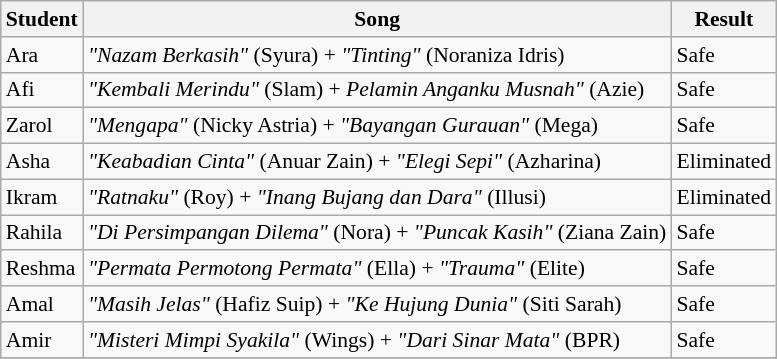<table class="wikitable" style="font-size:90%;">
<tr>
<th>Student</th>
<th>Song</th>
<th>Result</th>
</tr>
<tr>
<td>Ara</td>
<td><em>"Nazam Berkasih"</em> (Syura) + <em>"Tinting"</em> (Noraniza Idris)</td>
<td>Safe</td>
</tr>
<tr>
<td>Afi</td>
<td><em>"Kembali Merindu"</em> (Slam) + <em>Pelamin Anganku Musnah"</em> (Azie)</td>
<td>Safe</td>
</tr>
<tr>
<td>Zarol</td>
<td><em>"Mengapa"</em> (Nicky Astria) + <em>"Bayangan Gurauan"</em> (Mega)</td>
<td>Safe</td>
</tr>
<tr>
<td>Asha</td>
<td><em>"Keabadian Cinta"</em> (Anuar Zain) + <em>"Elegi Sepi"</em> (Azharina)</td>
<td>Eliminated</td>
</tr>
<tr>
<td>Ikram</td>
<td><em>"Ratnaku"</em> (Roy) + <em>"Inang Bujang dan Dara"</em> (Illusi)</td>
<td>Eliminated</td>
</tr>
<tr>
<td>Rahila</td>
<td><em>"Di Persimpangan Dilema"</em> (Nora) + <em>"Puncak Kasih"</em> (Ziana Zain)</td>
<td>Safe</td>
</tr>
<tr>
<td>Reshma</td>
<td><em>"Permata Permotong Permata"</em> (Ella) + <em>"Trauma"</em> (Elite)</td>
<td>Safe</td>
</tr>
<tr>
<td>Amal</td>
<td><em>"Masih Jelas"</em> (Hafiz Suip) + <em>"Ke Hujung Dunia"</em> (Siti Sarah)</td>
<td>Safe</td>
</tr>
<tr>
<td>Amir</td>
<td><em>"Misteri Mimpi Syakila"</em> (Wings) + <em>"Dari Sinar Mata"</em> (BPR)</td>
<td>Safe</td>
</tr>
<tr>
</tr>
</table>
